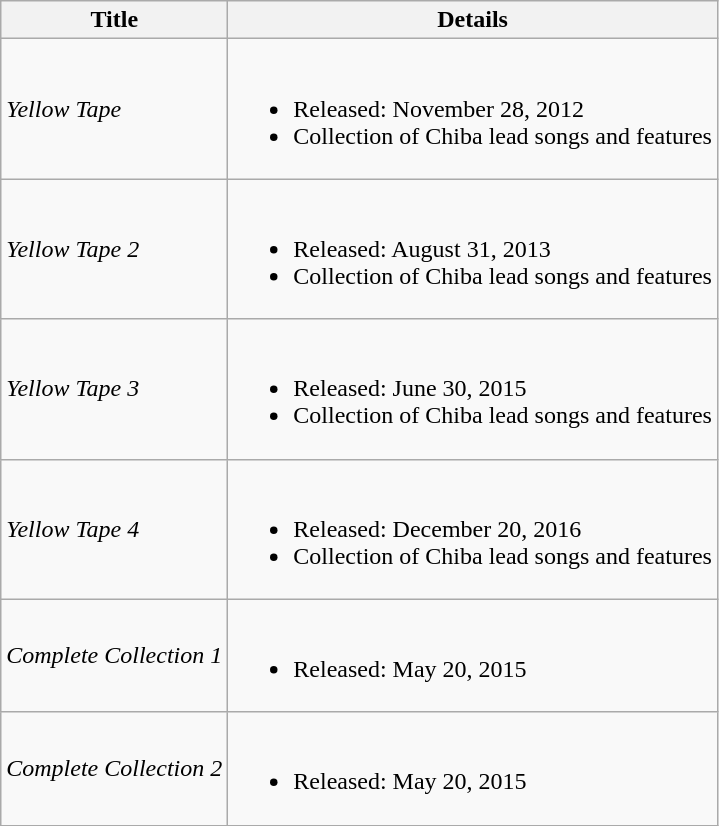<table class="wikitable">
<tr>
<th>Title</th>
<th>Details</th>
</tr>
<tr>
<td><em>Yellow Tape</em></td>
<td><br><ul><li>Released: November 28, 2012</li><li>Collection of Chiba lead songs and features</li></ul></td>
</tr>
<tr>
<td><em>Yellow Tape 2</em></td>
<td><br><ul><li>Released: August 31, 2013</li><li>Collection of Chiba lead songs and features</li></ul></td>
</tr>
<tr>
<td><em>Yellow Tape 3</em></td>
<td><br><ul><li>Released: June 30, 2015</li><li>Collection of Chiba lead songs and features</li></ul></td>
</tr>
<tr>
<td><em>Yellow Tape 4</em></td>
<td><br><ul><li>Released: December 20, 2016</li><li>Collection of Chiba lead songs and features</li></ul></td>
</tr>
<tr>
<td><em>Complete Collection 1</em></td>
<td><br><ul><li>Released: May 20, 2015</li></ul></td>
</tr>
<tr>
<td><em>Complete Collection 2</em></td>
<td><br><ul><li>Released: May 20, 2015</li></ul></td>
</tr>
</table>
